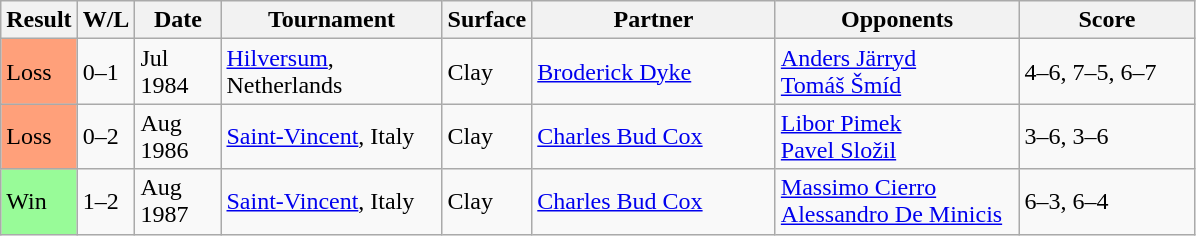<table class="sortable wikitable">
<tr>
<th>Result</th>
<th style="width:30px" class="unsortable">W/L</th>
<th style="width:50px">Date</th>
<th style="width:140px">Tournament</th>
<th style="width:50px">Surface</th>
<th style="width:155px">Partner</th>
<th style="width:155px">Opponents</th>
<th style="width:110px" class="unsortable">Score</th>
</tr>
<tr>
<td style="background:#ffa07a;">Loss</td>
<td>0–1</td>
<td>Jul 1984</td>
<td><a href='#'>Hilversum</a>, Netherlands</td>
<td>Clay</td>
<td> <a href='#'>Broderick Dyke</a></td>
<td> <a href='#'>Anders Järryd</a> <br>  <a href='#'>Tomáš Šmíd</a></td>
<td>4–6, 7–5, 6–7</td>
</tr>
<tr>
<td style="background:#ffa07a;">Loss</td>
<td>0–2</td>
<td>Aug 1986</td>
<td><a href='#'>Saint-Vincent</a>, Italy</td>
<td>Clay</td>
<td> <a href='#'>Charles Bud Cox</a></td>
<td> <a href='#'>Libor Pimek</a> <br>  <a href='#'>Pavel Složil</a></td>
<td>3–6, 3–6</td>
</tr>
<tr>
<td style="background:#98fb98;">Win</td>
<td>1–2</td>
<td>Aug 1987</td>
<td><a href='#'>Saint-Vincent</a>, Italy</td>
<td>Clay</td>
<td> <a href='#'>Charles Bud Cox</a></td>
<td> <a href='#'>Massimo Cierro</a> <br>  <a href='#'>Alessandro De Minicis</a></td>
<td>6–3, 6–4</td>
</tr>
</table>
